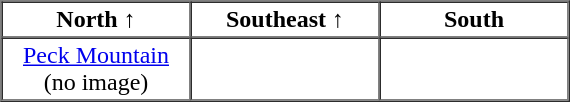<table border="1" cellpadding="2" cellspacing="0">
<tr>
<th>North ↑</th>
<th>Southeast ↑</th>
<th>South</th>
</tr>
<tr>
<td align="center" width="120pt"><a href='#'>Peck Mountain</a><br> (no image)</td>
<td align="center" width="120pt"></td>
<td align="center" width="120pt"></td>
</tr>
<tr>
</tr>
</table>
